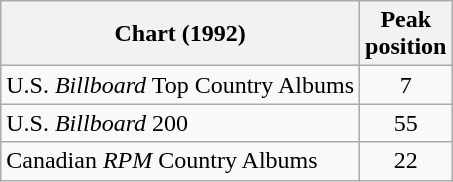<table class="wikitable">
<tr>
<th>Chart (1992)</th>
<th>Peak<br>position</th>
</tr>
<tr>
<td>U.S. <em>Billboard</em> Top Country Albums</td>
<td align="center">7</td>
</tr>
<tr>
<td>U.S. <em>Billboard</em> 200</td>
<td align="center">55</td>
</tr>
<tr>
<td>Canadian <em>RPM</em> Country Albums</td>
<td align="center">22</td>
</tr>
</table>
